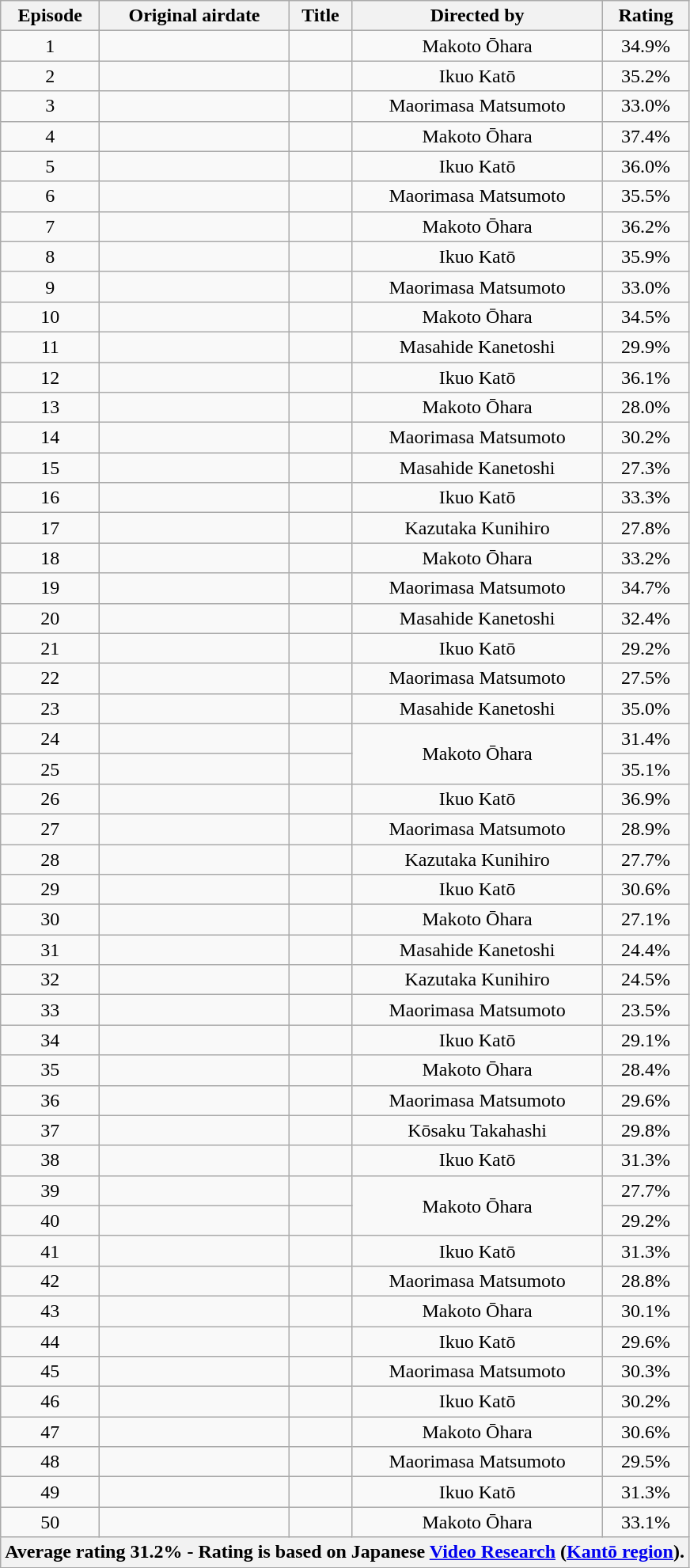<table class="wikitable" style="text-align: center;">
<tr>
<th>Episode</th>
<th>Original airdate</th>
<th>Title</th>
<th>Directed by</th>
<th>Rating</th>
</tr>
<tr>
<td>1</td>
<td></td>
<td></td>
<td>Makoto Ōhara</td>
<td>34.9%</td>
</tr>
<tr>
<td>2</td>
<td></td>
<td></td>
<td>Ikuo Katō</td>
<td>35.2%</td>
</tr>
<tr>
<td>3</td>
<td></td>
<td></td>
<td>Maorimasa Matsumoto</td>
<td>33.0%</td>
</tr>
<tr>
<td>4</td>
<td></td>
<td></td>
<td>Makoto Ōhara</td>
<td><span>37.4%</span></td>
</tr>
<tr>
<td>5</td>
<td></td>
<td></td>
<td>Ikuo Katō</td>
<td>36.0%</td>
</tr>
<tr>
<td>6</td>
<td></td>
<td></td>
<td>Maorimasa Matsumoto</td>
<td>35.5%</td>
</tr>
<tr>
<td>7</td>
<td></td>
<td></td>
<td>Makoto Ōhara</td>
<td>36.2%</td>
</tr>
<tr>
<td>8</td>
<td></td>
<td></td>
<td>Ikuo Katō</td>
<td>35.9%</td>
</tr>
<tr>
<td>9</td>
<td></td>
<td></td>
<td>Maorimasa Matsumoto</td>
<td>33.0%</td>
</tr>
<tr>
<td>10</td>
<td></td>
<td></td>
<td>Makoto Ōhara</td>
<td>34.5%</td>
</tr>
<tr>
<td>11</td>
<td></td>
<td></td>
<td>Masahide Kanetoshi</td>
<td>29.9%</td>
</tr>
<tr>
<td>12</td>
<td></td>
<td></td>
<td>Ikuo Katō</td>
<td>36.1%</td>
</tr>
<tr>
<td>13</td>
<td></td>
<td></td>
<td>Makoto Ōhara</td>
<td>28.0%</td>
</tr>
<tr>
<td>14</td>
<td></td>
<td></td>
<td>Maorimasa Matsumoto</td>
<td>30.2%</td>
</tr>
<tr>
<td>15</td>
<td></td>
<td></td>
<td>Masahide Kanetoshi</td>
<td>27.3%</td>
</tr>
<tr>
<td>16</td>
<td></td>
<td></td>
<td>Ikuo Katō</td>
<td>33.3%</td>
</tr>
<tr>
<td>17</td>
<td></td>
<td></td>
<td>Kazutaka Kunihiro</td>
<td>27.8%</td>
</tr>
<tr>
<td>18</td>
<td></td>
<td></td>
<td>Makoto Ōhara</td>
<td>33.2%</td>
</tr>
<tr>
<td>19</td>
<td></td>
<td></td>
<td>Maorimasa Matsumoto</td>
<td>34.7%</td>
</tr>
<tr>
<td>20</td>
<td></td>
<td></td>
<td>Masahide Kanetoshi</td>
<td>32.4%</td>
</tr>
<tr>
<td>21</td>
<td></td>
<td></td>
<td>Ikuo Katō</td>
<td>29.2%</td>
</tr>
<tr>
<td>22</td>
<td></td>
<td></td>
<td>Maorimasa Matsumoto</td>
<td>27.5%</td>
</tr>
<tr>
<td>23</td>
<td></td>
<td></td>
<td>Masahide Kanetoshi</td>
<td>35.0%</td>
</tr>
<tr>
<td>24</td>
<td></td>
<td></td>
<td rowspan=2>Makoto Ōhara</td>
<td>31.4%</td>
</tr>
<tr>
<td>25</td>
<td></td>
<td></td>
<td>35.1%</td>
</tr>
<tr>
<td>26</td>
<td></td>
<td></td>
<td>Ikuo Katō</td>
<td>36.9%</td>
</tr>
<tr>
<td>27</td>
<td></td>
<td></td>
<td>Maorimasa Matsumoto</td>
<td>28.9%</td>
</tr>
<tr>
<td>28</td>
<td></td>
<td></td>
<td>Kazutaka Kunihiro</td>
<td>27.7%</td>
</tr>
<tr>
<td>29</td>
<td></td>
<td></td>
<td>Ikuo Katō</td>
<td>30.6%</td>
</tr>
<tr>
<td>30</td>
<td></td>
<td></td>
<td>Makoto Ōhara</td>
<td>27.1%</td>
</tr>
<tr>
<td>31</td>
<td></td>
<td></td>
<td>Masahide Kanetoshi</td>
<td>24.4%</td>
</tr>
<tr>
<td>32</td>
<td></td>
<td></td>
<td>Kazutaka Kunihiro</td>
<td>24.5%</td>
</tr>
<tr>
<td>33</td>
<td></td>
<td></td>
<td>Maorimasa Matsumoto</td>
<td><span>23.5%</span></td>
</tr>
<tr>
<td>34</td>
<td></td>
<td></td>
<td>Ikuo Katō</td>
<td>29.1%</td>
</tr>
<tr>
<td>35</td>
<td></td>
<td></td>
<td>Makoto Ōhara</td>
<td>28.4%</td>
</tr>
<tr>
<td>36</td>
<td></td>
<td></td>
<td>Maorimasa Matsumoto</td>
<td>29.6%</td>
</tr>
<tr>
<td>37</td>
<td></td>
<td></td>
<td>Kōsaku Takahashi</td>
<td>29.8%</td>
</tr>
<tr>
<td>38</td>
<td></td>
<td></td>
<td>Ikuo Katō</td>
<td>31.3%</td>
</tr>
<tr>
<td>39</td>
<td></td>
<td></td>
<td rowspan=2>Makoto Ōhara</td>
<td>27.7%</td>
</tr>
<tr>
<td>40</td>
<td></td>
<td></td>
<td>29.2%</td>
</tr>
<tr>
<td>41</td>
<td></td>
<td></td>
<td>Ikuo Katō</td>
<td>31.3%</td>
</tr>
<tr>
<td>42</td>
<td></td>
<td></td>
<td>Maorimasa Matsumoto</td>
<td>28.8%</td>
</tr>
<tr>
<td>43</td>
<td></td>
<td></td>
<td>Makoto Ōhara</td>
<td>30.1%</td>
</tr>
<tr>
<td>44</td>
<td></td>
<td></td>
<td>Ikuo Katō</td>
<td>29.6%</td>
</tr>
<tr>
<td>45</td>
<td></td>
<td></td>
<td>Maorimasa Matsumoto</td>
<td>30.3%</td>
</tr>
<tr>
<td>46</td>
<td></td>
<td></td>
<td>Ikuo Katō</td>
<td>30.2%</td>
</tr>
<tr>
<td>47</td>
<td></td>
<td></td>
<td>Makoto Ōhara</td>
<td>30.6%</td>
</tr>
<tr>
<td>48</td>
<td></td>
<td></td>
<td>Maorimasa Matsumoto</td>
<td>29.5%</td>
</tr>
<tr>
<td>49</td>
<td></td>
<td></td>
<td>Ikuo Katō</td>
<td>31.3%</td>
</tr>
<tr>
<td>50</td>
<td></td>
<td></td>
<td>Makoto Ōhara</td>
<td>33.1%</td>
</tr>
<tr>
<th colspan="5">Average rating 31.2% - Rating is based on Japanese <a href='#'>Video Research</a> (<a href='#'>Kantō region</a>).</th>
</tr>
</table>
